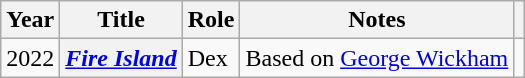<table class="wikitable plainrowheaders sortable">
<tr>
<th>Year</th>
<th>Title</th>
<th>Role</th>
<th class="unsortable">Notes</th>
<th class="unsortable"></th>
</tr>
<tr>
<td>2022</td>
<th scope="row"><em><a href='#'>Fire Island</a></em></th>
<td>Dex</td>
<td>Based on <a href='#'>George Wickham</a></td>
<td align="center"></td>
</tr>
</table>
